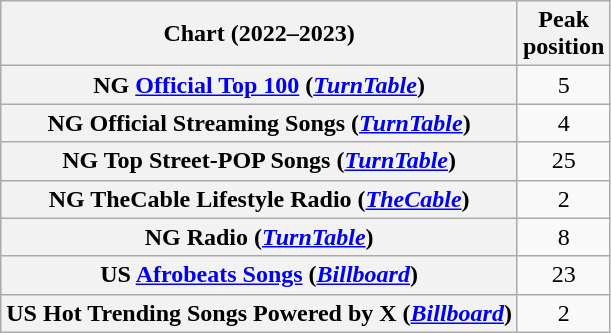<table class="wikitable plainrowheaders sortable" style="text-align:center;">
<tr>
<th>Chart (2022–2023)</th>
<th>Peak<br>position</th>
</tr>
<tr>
<th scope="row">NG <a href='#'>Official Top 100</a> (<em><a href='#'>TurnTable</a></em>)</th>
<td align=center>5</td>
</tr>
<tr>
<th scope="row">NG Official Streaming Songs (<em><a href='#'>TurnTable</a></em>)</th>
<td align=center>4</td>
</tr>
<tr>
<th scope="row">NG Top Street-POP Songs (<em><a href='#'>TurnTable</a></em>)</th>
<td align=center>25</td>
</tr>
<tr>
<th scope="row">NG TheCable Lifestyle Radio (<em><a href='#'>TheCable</a></em>)</th>
<td align=center>2</td>
</tr>
<tr>
<th scope="row">NG Radio (<em><a href='#'>TurnTable</a></em>)</th>
<td align=center>8</td>
</tr>
<tr>
<th scope="row">US <a href='#'>Afrobeats Songs</a> (<a href='#'><em>Billboard</em></a>)</th>
<td align=center>23</td>
</tr>
<tr>
<th scope="row">US Hot Trending Songs Powered by X (<a href='#'><em>Billboard</em></a>)</th>
<td align=center>2</td>
</tr>
</table>
